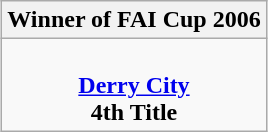<table class="wikitable" style="text-align: center; margin: 0 auto;">
<tr>
<th>Winner of FAI Cup 2006</th>
</tr>
<tr>
<td><br><strong><a href='#'>Derry City</a></strong><br><strong>4th Title</strong></td>
</tr>
</table>
